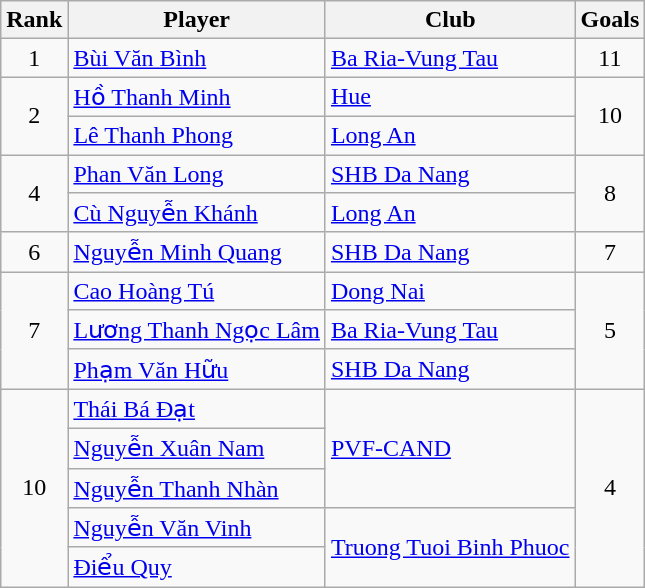<table class="wikitable" style="text-align:center">
<tr>
<th>Rank</th>
<th>Player</th>
<th>Club</th>
<th>Goals</th>
</tr>
<tr>
<td>1</td>
<td align=left> <a href='#'>Bùi Văn Bình</a></td>
<td align=left><a href='#'>Ba Ria-Vung Tau</a></td>
<td>11</td>
</tr>
<tr>
<td rowspan="2">2</td>
<td align=left> <a href='#'>Hồ Thanh Minh</a></td>
<td align=left><a href='#'>Hue</a></td>
<td rowspan="2">10</td>
</tr>
<tr>
<td align=left> <a href='#'>Lê Thanh Phong</a></td>
<td align=left><a href='#'>Long An</a></td>
</tr>
<tr>
<td rowspan="2">4</td>
<td align=left> <a href='#'>Phan Văn Long</a></td>
<td align=left><a href='#'>SHB Da Nang</a></td>
<td rowspan="2">8</td>
</tr>
<tr>
<td align=left> <a href='#'>Cù Nguyễn Khánh</a></td>
<td align=left><a href='#'>Long An</a></td>
</tr>
<tr>
<td>6</td>
<td align=left> <a href='#'>Nguyễn Minh Quang</a></td>
<td align=left><a href='#'>SHB Da Nang</a></td>
<td>7</td>
</tr>
<tr>
<td rowspan="3">7</td>
<td align=left> <a href='#'>Cao Hoàng Tú</a></td>
<td align=left><a href='#'>Dong Nai</a></td>
<td rowspan="3">5</td>
</tr>
<tr>
<td align=left> <a href='#'>Lương Thanh Ngọc Lâm</a></td>
<td align=left><a href='#'>Ba Ria-Vung Tau</a></td>
</tr>
<tr>
<td align=left> <a href='#'>Phạm Văn Hữu</a></td>
<td align=left><a href='#'>SHB Da Nang</a></td>
</tr>
<tr>
<td rowspan="5">10</td>
<td align=left> <a href='#'>Thái Bá Đạt</a></td>
<td rowspan="3" align=left><a href='#'>PVF-CAND</a></td>
<td rowspan="5">4</td>
</tr>
<tr>
<td align=left> <a href='#'>Nguyễn Xuân Nam</a></td>
</tr>
<tr>
<td align=left> <a href='#'>Nguyễn Thanh Nhàn</a></td>
</tr>
<tr>
<td align=left> <a href='#'>Nguyễn Văn Vinh</a></td>
<td rowspan="2" align=left><a href='#'>Truong Tuoi Binh Phuoc</a></td>
</tr>
<tr>
<td align=left> <a href='#'>Điểu Quy</a></td>
</tr>
</table>
